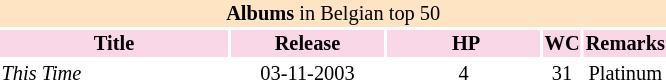<table class="toccolours vatop" style="margin:0.5em 1em 0.5em 0; font-size: 85%; text-align:center;">
<tr>
<td colspan="6" style="background:#FFE4C4"><strong>Albums</strong> in Belgian top 50</td>
</tr>
<tr bgcolor="#FAD7E7">
<th width=150>Title</th>
<th width=100><strong>Release</strong></th>
<th width=100><strong> HP</strong></th>
<th><strong>WC</strong></th>
<th><strong>Remarks</strong></th>
</tr>
<tr align=center>
<td align=left><em>This Time</em></td>
<td>03-11-2003</td>
<td>4</td>
<td>31</td>
<td>Platinum</td>
</tr>
</table>
